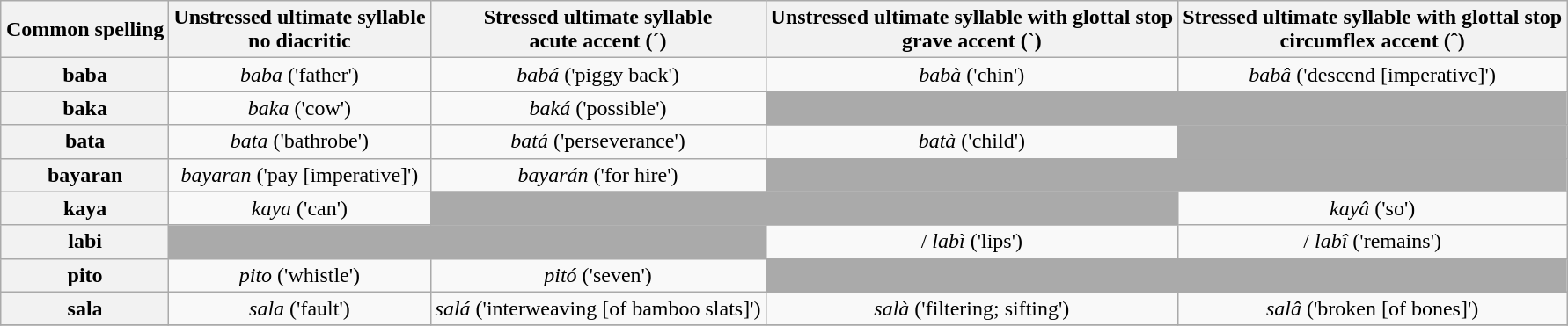<table class="wikitable"  style="margin: auto; text-align: center;">
<tr>
<th>Common spelling</th>
<th>Unstressed ultimate syllable<br>no diacritic</th>
<th>Stressed ultimate syllable<br>acute accent (´)</th>
<th>Unstressed ultimate syllable with glottal stop<br>grave accent (`)</th>
<th>Stressed ultimate syllable with glottal stop<br>circumflex accent (ˆ)</th>
</tr>
<tr>
<th>baba</th>
<td> <em>baba</em> ('father')</td>
<td> <em>babá</em> ('piggy back')</td>
<td> <em>babà</em> ('chin')</td>
<td> <em>babâ</em> ('descend [imperative]')</td>
</tr>
<tr>
<th>baka</th>
<td> <em>baka</em> ('cow')</td>
<td> <em>baká</em> ('possible')</td>
<td colspan=2 style="background: #aaa;"></td>
</tr>
<tr>
<th>bata</th>
<td> <em>bata</em> ('bathrobe')</td>
<td> <em>batá</em> ('perseverance')</td>
<td> <em>batà</em> ('child')</td>
<td style="background: #aaa;"></td>
</tr>
<tr>
<th>bayaran</th>
<td> <em>bayaran</em> ('pay [imperative]')</td>
<td> <em>bayarán</em> ('for hire')</td>
<td colspan=2 style="background: #aaa;"></td>
</tr>
<tr>
<th>kaya</th>
<td> <em>kaya</em> ('can')</td>
<td colspan=2 style="background: #aaa;"></td>
<td> <em>kayâ</em> ('so')</td>
</tr>
<tr>
<th>labi</th>
<td colspan=2 style="background: #aaa;"></td>
<td>/ <em>labì</em> ('lips')</td>
<td>/ <em>labî</em> ('remains')</td>
</tr>
<tr>
<th>pito</th>
<td> <em>pito</em> ('whistle')</td>
<td> <em>pitó</em> ('seven')</td>
<td colspan=2 style="background: #aaa;"></td>
</tr>
<tr>
<th>sala</th>
<td> <em>sala</em> ('fault')</td>
<td> <em>salá</em> ('interweaving [of bamboo slats]')</td>
<td> <em>salà</em> ('filtering; sifting')</td>
<td> <em>salâ</em> ('broken [of bones]')</td>
</tr>
<tr>
</tr>
</table>
